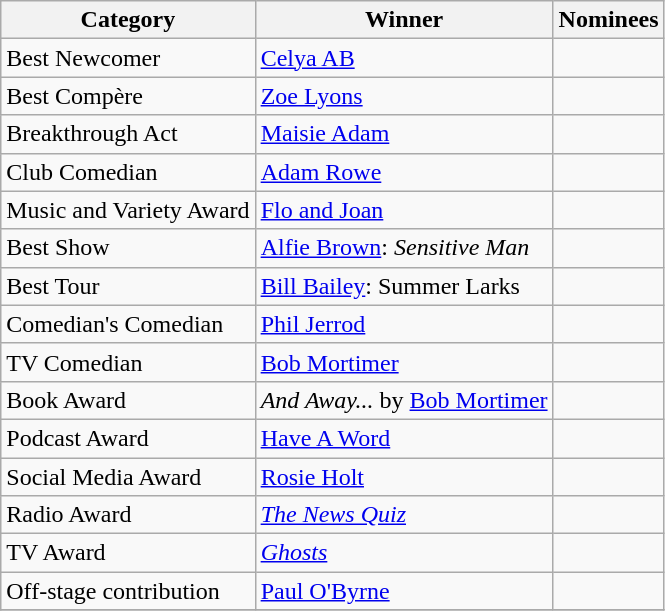<table class="wikitable">
<tr>
<th>Category</th>
<th>Winner</th>
<th>Nominees</th>
</tr>
<tr>
<td>Best Newcomer</td>
<td><a href='#'>Celya AB</a></td>
<td></td>
</tr>
<tr>
<td>Best Compère</td>
<td><a href='#'>Zoe Lyons</a></td>
<td></td>
</tr>
<tr>
<td>Breakthrough Act</td>
<td><a href='#'>Maisie Adam</a></td>
<td></td>
</tr>
<tr>
<td>Club Comedian</td>
<td><a href='#'>Adam Rowe</a></td>
<td></td>
</tr>
<tr>
<td>Music and Variety Award</td>
<td><a href='#'>Flo and Joan</a></td>
<td></td>
</tr>
<tr>
<td>Best Show</td>
<td><a href='#'>Alfie Brown</a>: <em>Sensitive Man</em></td>
<td></td>
</tr>
<tr>
<td>Best Tour</td>
<td><a href='#'>Bill Bailey</a>: Summer Larks</td>
<td></td>
</tr>
<tr>
<td>Comedian's Comedian</td>
<td><a href='#'>Phil Jerrod</a></td>
<td></td>
</tr>
<tr>
<td>TV Comedian</td>
<td><a href='#'>Bob Mortimer</a></td>
<td></td>
</tr>
<tr>
<td>Book Award</td>
<td><em>And Away...</em> by <a href='#'>Bob Mortimer</a></td>
<td></td>
</tr>
<tr>
<td>Podcast Award</td>
<td><a href='#'>Have A Word</a></td>
<td></td>
</tr>
<tr>
<td>Social Media Award</td>
<td><a href='#'>Rosie Holt</a></td>
<td></td>
</tr>
<tr>
<td>Radio Award</td>
<td><em><a href='#'>The News Quiz</a></em></td>
<td></td>
</tr>
<tr>
<td>TV Award</td>
<td><em><a href='#'>Ghosts</a></em></td>
<td></td>
</tr>
<tr>
<td>Off-stage contribution</td>
<td><a href='#'>Paul O'Byrne</a></td>
<td></td>
</tr>
<tr>
</tr>
</table>
